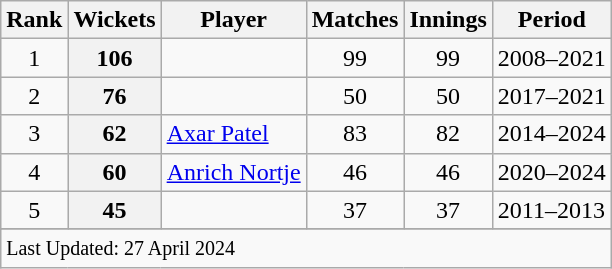<table class="wikitable">
<tr>
<th>Rank</th>
<th>Wickets</th>
<th>Player</th>
<th>Matches</th>
<th>Innings</th>
<th>Period</th>
</tr>
<tr>
<td align=center>1</td>
<th scope=row style=text-align:center;>106</th>
<td></td>
<td align=center>99</td>
<td align=center>99</td>
<td>2008–2021</td>
</tr>
<tr>
<td align=center>2</td>
<th scope=row style=text-align:center;>76</th>
<td></td>
<td align=center>50</td>
<td align=center>50</td>
<td>2017–2021</td>
</tr>
<tr>
<td align=center>3</td>
<th scope=row style=text-align:center;>62</th>
<td><a href='#'>Axar Patel</a></td>
<td align="center">83</td>
<td align="center">82</td>
<td>2014–2024</td>
</tr>
<tr>
<td align=center>4</td>
<th scope=row style=text-align:center;>60</th>
<td><a href='#'>Anrich Nortje</a></td>
<td align="center">46</td>
<td align="center">46</td>
<td>2020–2024</td>
</tr>
<tr>
<td align=center>5</td>
<th scope=row style=text-align:center;>45</th>
<td></td>
<td align=center>37</td>
<td align=center>37</td>
<td>2011–2013</td>
</tr>
<tr>
</tr>
<tr class=sortbottom>
<td colspan=7><small>Last Updated: 27 April 2024</small> </td>
</tr>
</table>
